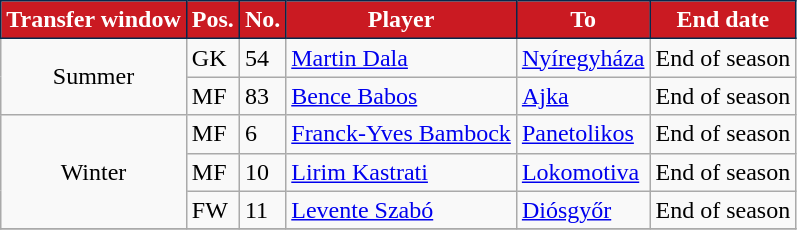<table class="wikitable plainrowheaders sortable">
<tr>
<th style="background-color:#CA1A22;color:white;border:1px solid #06284B">Transfer window</th>
<th style="background-color:#CA1A22;color:white;border:1px solid #06284B">Pos.</th>
<th style="background-color:#CA1A22;color:white;border:1px solid #06284B">No.</th>
<th style="background-color:#CA1A22;color:white;border:1px solid #06284B">Player</th>
<th style="background-color:#CA1A22;color:white;border:1px solid #06284B">To</th>
<th style="background-color:#CA1A22;color:white;border:1px solid #06284B">End date</th>
</tr>
<tr>
<td rowspan="2" style="text-align:center;">Summer</td>
<td style=text-aligncenter;>GK</td>
<td style=text-aligncenter;>54</td>
<td style=text-alignleft;> <a href='#'>Martin Dala</a></td>
<td style=text-alignleft;><a href='#'>Nyíregyháza</a></td>
<td style=text-aligncenter;>End of season</td>
</tr>
<tr>
<td style=text-aligncenter;>MF</td>
<td style=text-aligncenter;>83</td>
<td style=text-alignleft;> <a href='#'>Bence Babos</a></td>
<td style=text-alignleft;><a href='#'>Ajka</a></td>
<td style=text-aligncenter;>End of season</td>
</tr>
<tr>
<td rowspan="3" style="text-align:center;">Winter</td>
<td style=text-aligncenter;>MF</td>
<td style=text-aligncenter;>6</td>
<td style=text-alignleft;> <a href='#'>Franck-Yves Bambock</a></td>
<td style=text-alignleft;> <a href='#'>Panetolikos</a></td>
<td style=text-aligncenter;>End of season</td>
</tr>
<tr>
<td style=text-aligncenter;>MF</td>
<td style=text-aligncenter;>10</td>
<td style=text-alignleft;> <a href='#'>Lirim Kastrati</a></td>
<td style=text-alignleft;> <a href='#'>Lokomotiva</a></td>
<td style=text-aligncenter;>End of season</td>
</tr>
<tr>
<td style=text-aligncenter;>FW</td>
<td style=text-aligncenter;>11</td>
<td style=text-alignleft;> <a href='#'>Levente Szabó</a></td>
<td style=text-alignleft;><a href='#'>Diósgyőr</a></td>
<td style=text-aligncenter;>End of season</td>
</tr>
<tr>
</tr>
</table>
